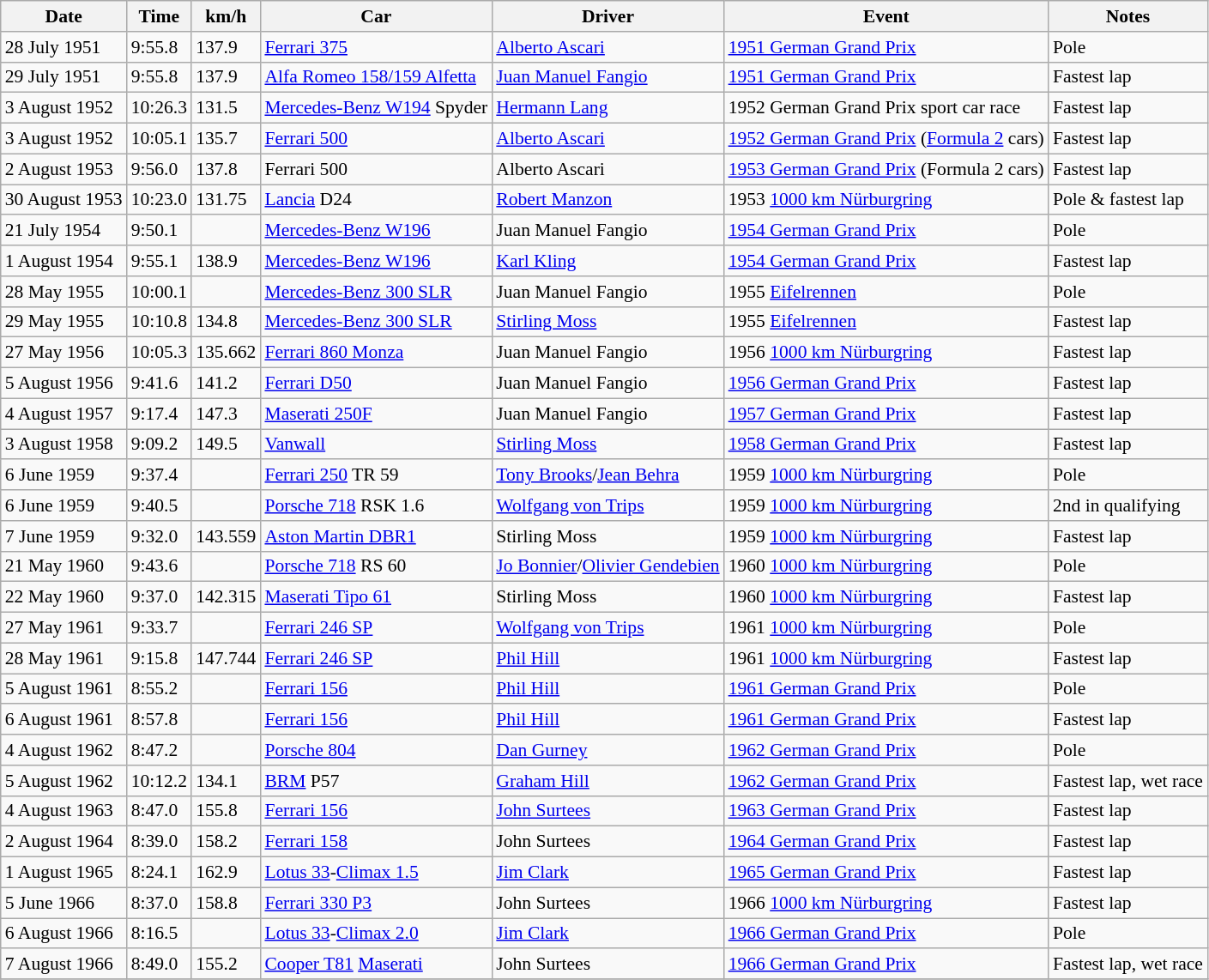<table class="wikitable sortable" style="font-size: 90%;">
<tr>
<th>Date</th>
<th>Time</th>
<th>km/h</th>
<th>Car</th>
<th>Driver</th>
<th>Event</th>
<th>Notes</th>
</tr>
<tr>
<td>28 July 1951</td>
<td>9:55.8</td>
<td>137.9</td>
<td><a href='#'>Ferrari 375</a></td>
<td><a href='#'>Alberto Ascari</a></td>
<td><a href='#'>1951 German Grand Prix</a></td>
<td>Pole </td>
</tr>
<tr>
<td>29 July 1951</td>
<td>9:55.8</td>
<td>137.9</td>
<td><a href='#'>Alfa Romeo 158/159 Alfetta</a></td>
<td><a href='#'>Juan Manuel Fangio</a></td>
<td><a href='#'>1951 German Grand Prix</a></td>
<td>Fastest lap </td>
</tr>
<tr>
<td>3 August 1952</td>
<td>10:26.3</td>
<td>131.5</td>
<td><a href='#'>Mercedes-Benz W194</a> Spyder</td>
<td><a href='#'>Hermann Lang</a></td>
<td>1952 German Grand Prix sport car race</td>
<td>Fastest lap </td>
</tr>
<tr>
<td>3 August 1952</td>
<td>10:05.1</td>
<td>135.7</td>
<td><a href='#'>Ferrari 500</a></td>
<td><a href='#'>Alberto Ascari</a></td>
<td><a href='#'>1952 German Grand Prix</a> (<a href='#'>Formula 2</a> cars)</td>
<td>Fastest lap</td>
</tr>
<tr>
<td>2 August 1953</td>
<td>9:56.0</td>
<td>137.8</td>
<td>Ferrari	500</td>
<td>Alberto Ascari</td>
<td><a href='#'>1953 German Grand Prix</a> (Formula 2 cars)</td>
<td>Fastest lap</td>
</tr>
<tr>
<td>30 August 1953</td>
<td>10:23.0</td>
<td>131.75</td>
<td><a href='#'>Lancia</a> D24</td>
<td><a href='#'>Robert Manzon</a></td>
<td>1953 <a href='#'>1000 km Nürburgring</a></td>
<td>Pole & fastest lap </td>
</tr>
<tr>
<td>21 July 1954</td>
<td>9:50.1</td>
<td></td>
<td><a href='#'>Mercedes-Benz W196</a></td>
<td>Juan Manuel Fangio</td>
<td><a href='#'>1954 German Grand Prix</a></td>
<td>Pole </td>
</tr>
<tr>
<td>1 August 1954</td>
<td>9:55.1</td>
<td>138.9</td>
<td><a href='#'>Mercedes-Benz W196</a></td>
<td><a href='#'>Karl Kling</a></td>
<td><a href='#'>1954 German Grand Prix</a></td>
<td>Fastest lap</td>
</tr>
<tr>
<td>28 May 1955</td>
<td>10:00.1</td>
<td></td>
<td><a href='#'>Mercedes-Benz 300 SLR</a></td>
<td>Juan Manuel Fangio</td>
<td>1955 <a href='#'>Eifelrennen</a></td>
<td>Pole </td>
</tr>
<tr>
<td>29 May 1955</td>
<td>10:10.8</td>
<td>134.8</td>
<td><a href='#'>Mercedes-Benz 300 SLR</a></td>
<td><a href='#'>Stirling Moss</a></td>
<td>1955 <a href='#'>Eifelrennen</a></td>
<td>Fastest lap</td>
</tr>
<tr>
<td>27 May 1956</td>
<td>10:05.3</td>
<td>135.662</td>
<td><a href='#'>Ferrari 860 Monza</a></td>
<td>Juan Manuel Fangio</td>
<td>1956 <a href='#'>1000 km Nürburgring</a></td>
<td>Fastest lap </td>
</tr>
<tr>
<td>5 August 1956</td>
<td>9:41.6</td>
<td>141.2</td>
<td><a href='#'>Ferrari D50</a></td>
<td>Juan Manuel Fangio</td>
<td><a href='#'>1956 German Grand Prix</a></td>
<td>Fastest lap</td>
</tr>
<tr>
<td>4 August 1957</td>
<td>9:17.4</td>
<td>147.3</td>
<td><a href='#'>Maserati 250F</a></td>
<td>Juan Manuel Fangio</td>
<td><a href='#'>1957 German Grand Prix</a></td>
<td>Fastest lap</td>
</tr>
<tr>
<td>3 August 1958</td>
<td>9:09.2</td>
<td>149.5</td>
<td><a href='#'>Vanwall</a></td>
<td><a href='#'>Stirling Moss</a></td>
<td><a href='#'>1958 German Grand Prix</a></td>
<td>Fastest lap</td>
</tr>
<tr>
<td>6 June 1959</td>
<td>9:37.4</td>
<td></td>
<td><a href='#'>Ferrari 250</a> TR 59</td>
<td><a href='#'>Tony Brooks</a>/<a href='#'>Jean Behra</a></td>
<td>1959 <a href='#'>1000 km Nürburgring</a></td>
<td>Pole </td>
</tr>
<tr>
<td>6 June  1959</td>
<td>9:40.5</td>
<td></td>
<td><a href='#'>Porsche 718</a> RSK 1.6</td>
<td><a href='#'>Wolfgang von Trips</a></td>
<td>1959 <a href='#'>1000 km Nürburgring</a></td>
<td>2nd in qualifying </td>
</tr>
<tr>
<td>7 June  1959</td>
<td>9:32.0</td>
<td>143.559</td>
<td><a href='#'>Aston Martin DBR1</a></td>
<td>Stirling Moss</td>
<td>1959 <a href='#'>1000 km Nürburgring</a></td>
<td>Fastest lap </td>
</tr>
<tr>
<td>21 May 1960</td>
<td>9:43.6</td>
<td></td>
<td><a href='#'>Porsche 718</a> RS 60</td>
<td><a href='#'>Jo Bonnier</a>/<a href='#'>Olivier Gendebien</a></td>
<td>1960 <a href='#'>1000 km Nürburgring</a></td>
<td>Pole </td>
</tr>
<tr>
<td>22 May 1960</td>
<td>9:37.0</td>
<td>142.315</td>
<td><a href='#'>Maserati Tipo 61</a></td>
<td>Stirling Moss</td>
<td>1960 <a href='#'>1000 km Nürburgring</a></td>
<td>Fastest lap </td>
</tr>
<tr>
<td>27 May 1961</td>
<td>9:33.7</td>
<td></td>
<td><a href='#'>Ferrari 246 SP</a></td>
<td><a href='#'>Wolfgang von Trips</a></td>
<td>1961 <a href='#'>1000 km Nürburgring</a></td>
<td>Pole </td>
</tr>
<tr>
<td>28 May 1961</td>
<td>9:15.8</td>
<td>147.744</td>
<td><a href='#'>Ferrari 246 SP</a></td>
<td><a href='#'>Phil Hill</a></td>
<td>1961 <a href='#'>1000 km Nürburgring</a></td>
<td>Fastest lap </td>
</tr>
<tr>
<td>5 August 1961</td>
<td>8:55.2</td>
<td></td>
<td><a href='#'>Ferrari 156</a></td>
<td><a href='#'>Phil Hill</a></td>
<td><a href='#'>1961 German Grand Prix</a></td>
<td>Pole </td>
</tr>
<tr>
<td>6 August 1961</td>
<td>8:57.8</td>
<td></td>
<td><a href='#'>Ferrari 156</a></td>
<td><a href='#'>Phil Hill</a></td>
<td><a href='#'>1961 German Grand Prix</a></td>
<td>Fastest lap </td>
</tr>
<tr>
<td>4 August 1962</td>
<td>8:47.2</td>
<td></td>
<td><a href='#'>Porsche 804</a></td>
<td><a href='#'>Dan Gurney</a></td>
<td><a href='#'>1962 German Grand Prix</a></td>
<td>Pole </td>
</tr>
<tr>
<td>5 August 1962</td>
<td>10:12.2</td>
<td>134.1</td>
<td><a href='#'>BRM</a> P57</td>
<td><a href='#'>Graham Hill</a></td>
<td><a href='#'>1962 German Grand Prix</a></td>
<td>Fastest lap, wet race</td>
</tr>
<tr>
<td>4 August 1963</td>
<td>8:47.0</td>
<td>155.8</td>
<td><a href='#'>Ferrari 156</a></td>
<td><a href='#'>John Surtees</a></td>
<td><a href='#'>1963 German Grand Prix</a></td>
<td>Fastest lap </td>
</tr>
<tr>
<td>2 August 1964</td>
<td>8:39.0</td>
<td>158.2</td>
<td><a href='#'>Ferrari 158</a></td>
<td>John Surtees</td>
<td><a href='#'>1964 German Grand Prix</a></td>
<td>Fastest lap </td>
</tr>
<tr>
<td>1 August 1965</td>
<td>8:24.1</td>
<td>162.9</td>
<td><a href='#'>Lotus 33</a>-<a href='#'>Climax 1.5</a></td>
<td><a href='#'>Jim Clark</a></td>
<td><a href='#'>1965 German Grand Prix</a></td>
<td>Fastest lap </td>
</tr>
<tr>
<td>5 June 1966</td>
<td>8:37.0</td>
<td>158.8</td>
<td><a href='#'>Ferrari 330 P3</a></td>
<td>John Surtees</td>
<td>1966 <a href='#'>1000 km Nürburgring</a></td>
<td>Fastest lap </td>
</tr>
<tr>
<td>6 August 1966</td>
<td>8:16.5</td>
<td></td>
<td><a href='#'>Lotus 33</a>-<a href='#'>Climax 2.0</a></td>
<td><a href='#'>Jim Clark</a></td>
<td><a href='#'>1966 German Grand Prix</a></td>
<td>Pole </td>
</tr>
<tr>
<td>7 August 1966</td>
<td>8:49.0</td>
<td>155.2</td>
<td><a href='#'>Cooper T81</a> <a href='#'>Maserati</a></td>
<td>John Surtees</td>
<td><a href='#'>1966 German Grand Prix</a></td>
<td>Fastest lap, wet race </td>
</tr>
<tr>
</tr>
</table>
